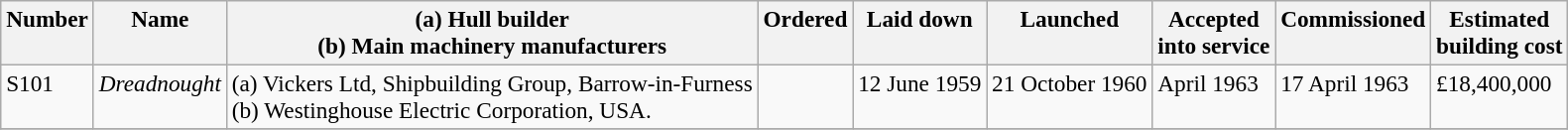<table class="wikitable" style="font-size:97%;">
<tr valign=top>
<th>Number</th>
<th>Name</th>
<th>(a) Hull builder<br>(b) Main machinery manufacturers</th>
<th>Ordered</th>
<th>Laid down</th>
<th>Launched</th>
<th>Accepted<br>into service</th>
<th>Commissioned</th>
<th>Estimated<br>building cost</th>
</tr>
<tr valign=top>
<td>S101</td>
<td><em>Dreadnought</em></td>
<td>(a) Vickers Ltd, Shipbuilding Group, Barrow-in-Furness <br>(b) Westinghouse Electric Corporation, USA.</td>
<td></td>
<td>12 June 1959 </td>
<td>21 October 1960 </td>
<td>April 1963 </td>
<td>17 April 1963 </td>
<td>£18,400,000 </td>
</tr>
<tr>
</tr>
</table>
